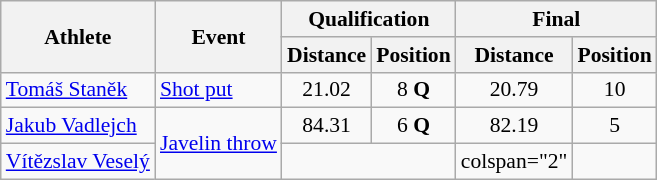<table class="wikitable" style="font-size:90%">
<tr>
<th rowspan="2">Athlete</th>
<th rowspan="2">Event</th>
<th colspan="2">Qualification</th>
<th colspan="2">Final</th>
</tr>
<tr>
<th>Distance</th>
<th>Position</th>
<th>Distance</th>
<th>Position</th>
</tr>
<tr style=text-align:center>
<td style=text-align:left><a href='#'>Tomáš Staněk</a></td>
<td style=text-align:left><a href='#'>Shot put</a></td>
<td>21.02</td>
<td>8 <strong>Q</strong></td>
<td>20.79</td>
<td>10</td>
</tr>
<tr style=text-align:center>
<td style=text-align:left><a href='#'>Jakub Vadlejch</a></td>
<td style=text-align:left rowspan="2"><a href='#'>Javelin throw</a></td>
<td>84.31</td>
<td>6 <strong>Q</strong></td>
<td>82.19</td>
<td>5</td>
</tr>
<tr style=text-align:center>
<td style=text-align:left><a href='#'>Vítězslav Veselý</a></td>
<td colspan="2"></td>
<td>colspan="2" </td>
</tr>
</table>
